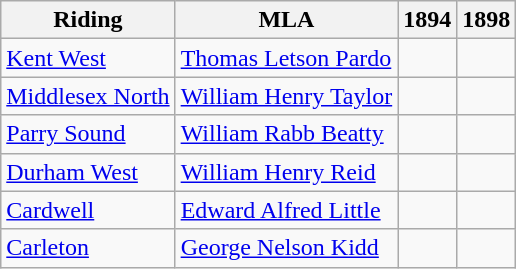<table class="wikitable">
<tr>
<th>Riding</th>
<th>MLA</th>
<th>1894</th>
<th>1898</th>
</tr>
<tr>
<td><a href='#'>Kent West</a></td>
<td><a href='#'>Thomas Letson Pardo</a></td>
<td></td>
<td></td>
</tr>
<tr>
<td><a href='#'>Middlesex North</a></td>
<td><a href='#'>William Henry Taylor</a></td>
<td></td>
<td></td>
</tr>
<tr>
<td><a href='#'>Parry Sound</a></td>
<td><a href='#'>William Rabb Beatty</a></td>
<td></td>
<td></td>
</tr>
<tr>
<td><a href='#'>Durham West</a></td>
<td><a href='#'>William Henry Reid</a></td>
<td></td>
<td></td>
</tr>
<tr>
<td><a href='#'>Cardwell</a></td>
<td><a href='#'>Edward Alfred Little</a></td>
<td></td>
<td></td>
</tr>
<tr>
<td><a href='#'>Carleton</a></td>
<td><a href='#'>George Nelson Kidd</a></td>
<td></td>
<td></td>
</tr>
</table>
